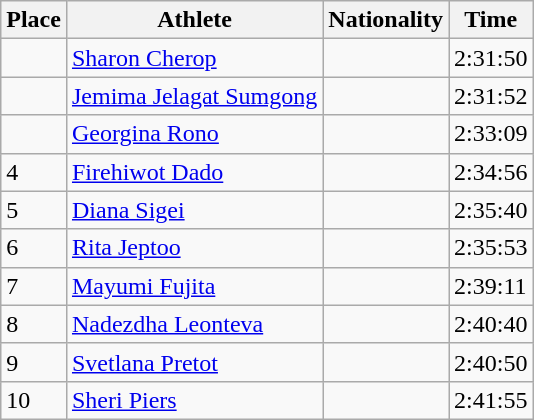<table class="wikitable sortable">
<tr>
<th>Place</th>
<th>Athlete</th>
<th>Nationality</th>
<th>Time</th>
</tr>
<tr>
<td></td>
<td><a href='#'>Sharon Cherop</a></td>
<td></td>
<td>2:31:50</td>
</tr>
<tr>
<td></td>
<td><a href='#'>Jemima Jelagat Sumgong</a></td>
<td></td>
<td>2:31:52</td>
</tr>
<tr>
<td></td>
<td><a href='#'>Georgina Rono</a></td>
<td></td>
<td>2:33:09</td>
</tr>
<tr>
<td>4</td>
<td><a href='#'>Firehiwot Dado</a></td>
<td></td>
<td>2:34:56</td>
</tr>
<tr>
<td>5</td>
<td><a href='#'>Diana Sigei</a></td>
<td></td>
<td>2:35:40</td>
</tr>
<tr>
<td>6</td>
<td><a href='#'>Rita Jeptoo</a></td>
<td></td>
<td>2:35:53</td>
</tr>
<tr>
<td>7</td>
<td><a href='#'>Mayumi Fujita</a></td>
<td></td>
<td>2:39:11</td>
</tr>
<tr>
<td>8</td>
<td><a href='#'>Nadezdha Leonteva</a></td>
<td></td>
<td>2:40:40</td>
</tr>
<tr>
<td>9</td>
<td><a href='#'>Svetlana Pretot</a></td>
<td></td>
<td>2:40:50</td>
</tr>
<tr>
<td>10</td>
<td><a href='#'>Sheri Piers</a></td>
<td></td>
<td>2:41:55</td>
</tr>
</table>
